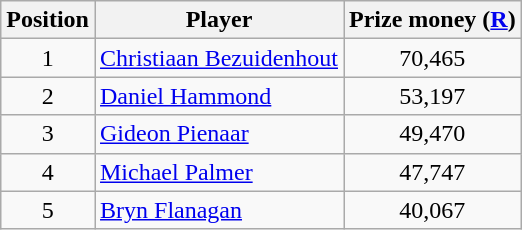<table class=wikitable>
<tr>
<th>Position</th>
<th>Player</th>
<th>Prize money (<a href='#'>R</a>)</th>
</tr>
<tr>
<td align=center>1</td>
<td> <a href='#'>Christiaan Bezuidenhout</a></td>
<td align=center>70,465</td>
</tr>
<tr>
<td align=center>2</td>
<td> <a href='#'>Daniel Hammond</a></td>
<td align=center>53,197</td>
</tr>
<tr>
<td align=center>3</td>
<td> <a href='#'>Gideon Pienaar</a></td>
<td align=center>49,470</td>
</tr>
<tr>
<td align=center>4</td>
<td> <a href='#'>Michael Palmer</a></td>
<td align=center>47,747</td>
</tr>
<tr>
<td align=center>5</td>
<td> <a href='#'>Bryn Flanagan</a></td>
<td align=center>40,067</td>
</tr>
</table>
